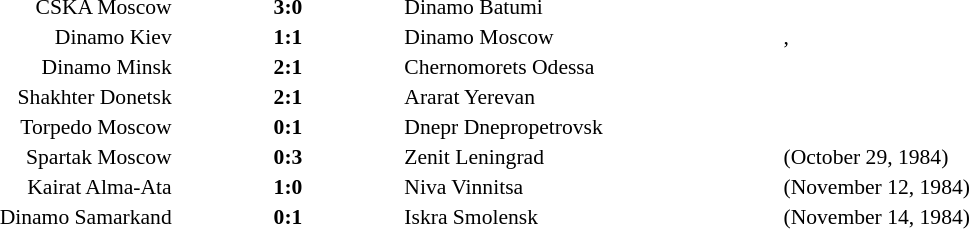<table style="width:100%;" cellspacing="1">
<tr>
<th width=20%></th>
<th width=12%></th>
<th width=20%></th>
<th></th>
</tr>
<tr style=font-size:90%>
<td align=right>CSKA Moscow</td>
<td align=center><strong>3:0</strong></td>
<td>Dinamo Batumi</td>
<td></td>
</tr>
<tr style=font-size:90%>
<td align=right>Dinamo Kiev</td>
<td align=center><strong>1:1</strong></td>
<td>Dinamo Moscow</td>
<td>, </td>
</tr>
<tr style=font-size:90%>
<td align=right>Dinamo Minsk</td>
<td align=center><strong>2:1</strong></td>
<td>Chernomorets Odessa</td>
<td></td>
</tr>
<tr style=font-size:90%>
<td align=right>Shakhter Donetsk</td>
<td align=center><strong>2:1</strong></td>
<td>Ararat Yerevan</td>
<td></td>
</tr>
<tr style=font-size:90%>
<td align=right>Torpedo Moscow</td>
<td align=center><strong>0:1</strong></td>
<td>Dnepr Dnepropetrovsk</td>
<td></td>
</tr>
<tr style=font-size:90%>
<td align=right>Spartak Moscow</td>
<td align=center><strong>0:3</strong></td>
<td>Zenit Leningrad</td>
<td>(October 29, 1984)</td>
</tr>
<tr style=font-size:90%>
<td align=right>Kairat Alma-Ata</td>
<td align=center><strong>1:0</strong></td>
<td>Niva Vinnitsa</td>
<td>(November 12, 1984)</td>
</tr>
<tr style=font-size:90%>
<td align=right>Dinamo Samarkand</td>
<td align=center><strong>0:1</strong></td>
<td>Iskra Smolensk</td>
<td>(November 14, 1984)</td>
</tr>
</table>
